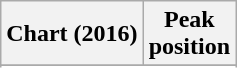<table class="wikitable sortable plainrowheaders" style="text-align:center">
<tr>
<th scope="col">Chart (2016)</th>
<th scope="col">Peak<br> position</th>
</tr>
<tr>
</tr>
<tr>
</tr>
</table>
